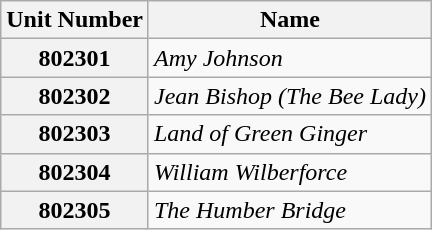<table class="wikitable mw-collapsible">
<tr>
<th>Unit Number</th>
<th>Name</th>
</tr>
<tr>
<th>802301</th>
<td><em>Amy Johnson</em></td>
</tr>
<tr>
<th>802302</th>
<td><em>Jean Bishop (The Bee Lady)</em></td>
</tr>
<tr>
<th>802303</th>
<td><em>Land of Green Ginger</em></td>
</tr>
<tr>
<th>802304</th>
<td><em>William Wilberforce</em></td>
</tr>
<tr>
<th>802305</th>
<td><em>The Humber Bridge</em></td>
</tr>
</table>
